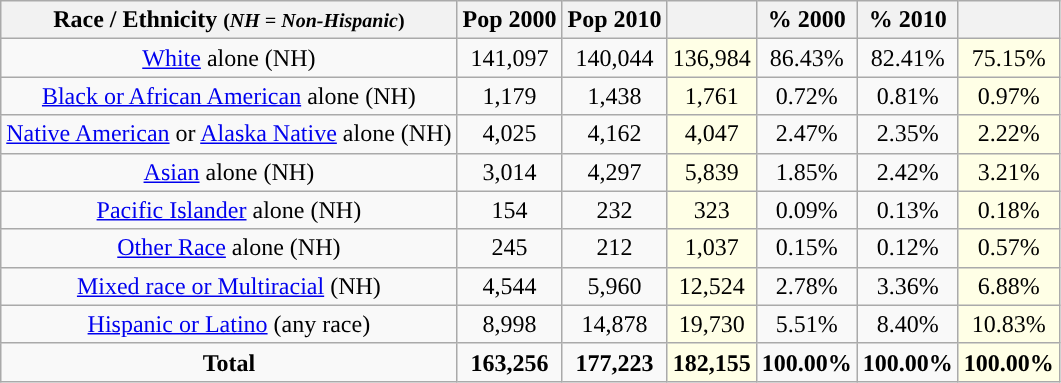<table class="wikitable" style="text-align:center;">
<tr>
<th>Race / Ethnicity <small>(<em>NH = Non-Hispanic</em>)</small></th>
<th>Pop 2000</th>
<th>Pop 2010</th>
<th></th>
<th>% 2000</th>
<th>% 2010</th>
<th></th>
</tr>
<tr>
<td><a href='#'>White</a> alone (NH)</td>
<td>141,097</td>
<td>140,044</td>
<td style='background: #ffffe6;'>136,984</td>
<td>86.43%</td>
<td>82.41%</td>
<td style='background: #ffffe6;'>75.15%</td>
</tr>
<tr>
<td><a href='#'>Black or African American</a> alone (NH)</td>
<td>1,179</td>
<td>1,438</td>
<td style='background: #ffffe6;'>1,761</td>
<td>0.72%</td>
<td>0.81%</td>
<td style='background: #ffffe6;'>0.97%</td>
</tr>
<tr>
<td><a href='#'>Native American</a> or <a href='#'>Alaska Native</a> alone (NH)</td>
<td>4,025</td>
<td>4,162</td>
<td style='background: #ffffe6;'>4,047</td>
<td>2.47%</td>
<td>2.35%</td>
<td style='background: #ffffe6;'>2.22%</td>
</tr>
<tr>
<td><a href='#'>Asian</a> alone (NH)</td>
<td>3,014</td>
<td>4,297</td>
<td style='background: #ffffe6;'>5,839</td>
<td>1.85%</td>
<td>2.42%</td>
<td style='background: #ffffe6;'>3.21%</td>
</tr>
<tr>
<td><a href='#'>Pacific Islander</a> alone (NH)</td>
<td>154</td>
<td>232</td>
<td style='background: #ffffe6;'>323</td>
<td>0.09%</td>
<td>0.13%</td>
<td style='background: #ffffe6;'>0.18%</td>
</tr>
<tr>
<td><a href='#'>Other Race</a> alone (NH)</td>
<td>245</td>
<td>212</td>
<td style='background: #ffffe6;'>1,037</td>
<td>0.15%</td>
<td>0.12%</td>
<td style='background: #ffffe6;'>0.57%</td>
</tr>
<tr>
<td><a href='#'>Mixed race or Multiracial</a> (NH)</td>
<td>4,544</td>
<td>5,960</td>
<td style='background: #ffffe6;'>12,524</td>
<td>2.78%</td>
<td>3.36%</td>
<td style='background: #ffffe6;'>6.88%</td>
</tr>
<tr>
<td><a href='#'>Hispanic or Latino</a> (any race)</td>
<td>8,998</td>
<td>14,878</td>
<td style='background: #ffffe6;'>19,730</td>
<td>5.51%</td>
<td>8.40%</td>
<td style='background: #ffffe6;'>10.83%</td>
</tr>
<tr>
<td><strong>Total</strong></td>
<td><strong>163,256</strong></td>
<td><strong>177,223</strong></td>
<td style='background: #ffffe6;'><strong>182,155</strong></td>
<td><strong>100.00%</strong></td>
<td><strong>100.00%</strong></td>
<td style='background: #ffffe6;'><strong>100.00%</strong></td>
</tr>
</table>
